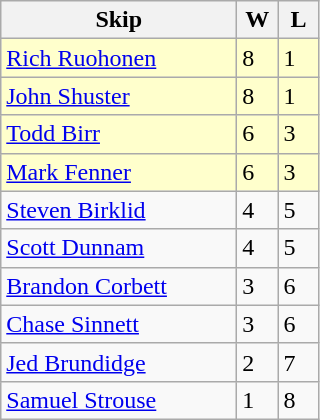<table class="wikitable">
<tr>
<th width="150">Skip</th>
<th width="20">W</th>
<th width="20">L</th>
</tr>
<tr bgcolor="#ffffcc">
<td> <a href='#'>Rich Ruohonen</a></td>
<td>8</td>
<td>1</td>
</tr>
<tr bgcolor="#ffffcc">
<td> <a href='#'>John Shuster</a></td>
<td>8</td>
<td>1</td>
</tr>
<tr bgcolor="#ffffcc">
<td> <a href='#'>Todd Birr</a></td>
<td>6</td>
<td>3</td>
</tr>
<tr bgcolor="#ffffcc">
<td> <a href='#'>Mark Fenner</a></td>
<td>6</td>
<td>3</td>
</tr>
<tr>
<td> <a href='#'>Steven Birklid</a></td>
<td>4</td>
<td>5</td>
</tr>
<tr>
<td> <a href='#'>Scott Dunnam</a></td>
<td>4</td>
<td>5</td>
</tr>
<tr>
<td> <a href='#'>Brandon Corbett</a></td>
<td>3</td>
<td>6</td>
</tr>
<tr>
<td> <a href='#'>Chase Sinnett</a></td>
<td>3</td>
<td>6</td>
</tr>
<tr>
<td> <a href='#'>Jed Brundidge</a></td>
<td>2</td>
<td>7</td>
</tr>
<tr>
<td> <a href='#'>Samuel Strouse</a></td>
<td>1</td>
<td>8</td>
</tr>
</table>
